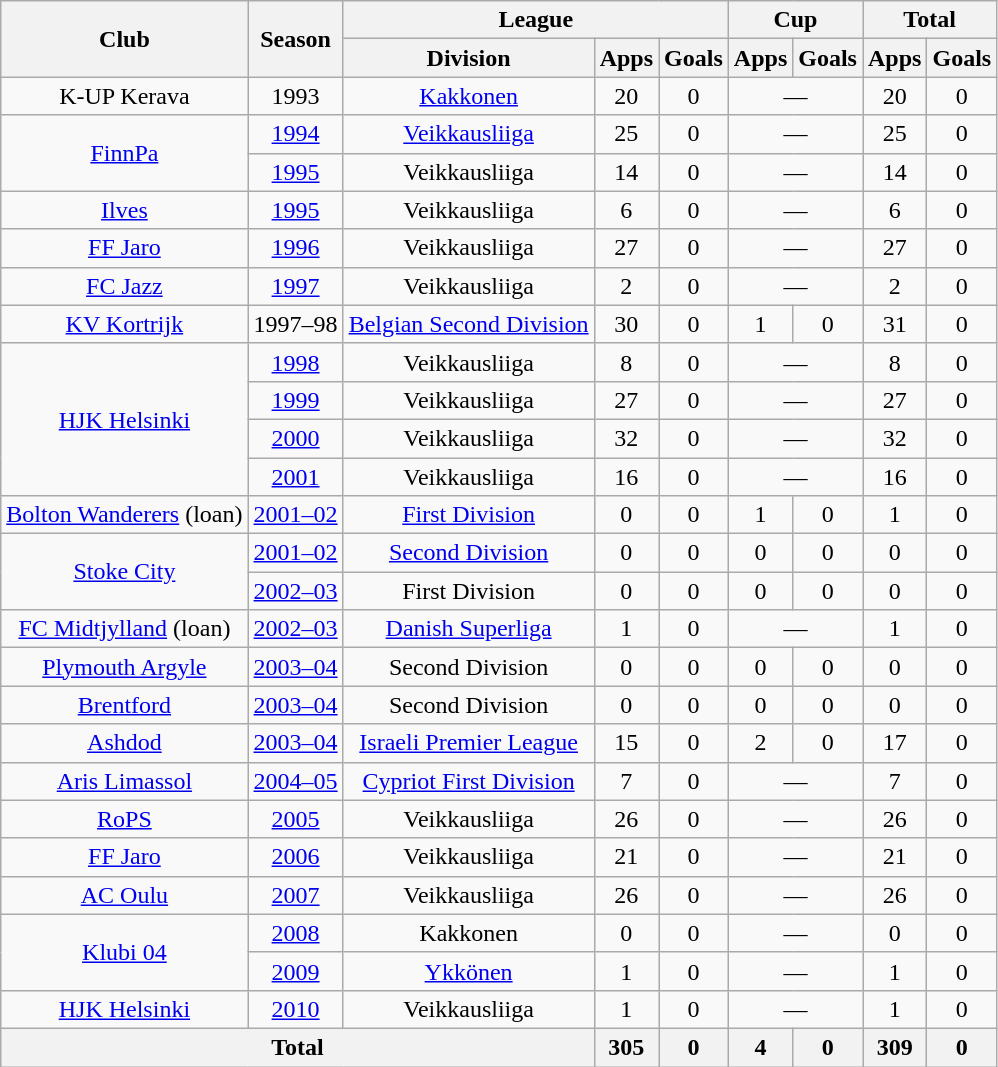<table class="wikitable" style="text-align: center;">
<tr>
<th rowspan="2">Club</th>
<th rowspan="2">Season</th>
<th colspan="3">League</th>
<th colspan="2">Cup</th>
<th colspan="2">Total</th>
</tr>
<tr>
<th>Division</th>
<th>Apps</th>
<th>Goals</th>
<th>Apps</th>
<th>Goals</th>
<th>Apps</th>
<th>Goals</th>
</tr>
<tr>
<td>K-UP Kerava</td>
<td>1993</td>
<td><a href='#'>Kakkonen</a></td>
<td>20</td>
<td>0</td>
<td colspan="2">—</td>
<td>20</td>
<td>0</td>
</tr>
<tr>
<td rowspan=2><a href='#'>FinnPa</a></td>
<td><a href='#'>1994</a></td>
<td><a href='#'>Veikkausliiga</a></td>
<td>25</td>
<td>0</td>
<td colspan="2">—</td>
<td>25</td>
<td>0</td>
</tr>
<tr>
<td><a href='#'>1995</a></td>
<td>Veikkausliiga</td>
<td>14</td>
<td>0</td>
<td colspan="2">—</td>
<td>14</td>
<td>0</td>
</tr>
<tr>
<td><a href='#'>Ilves</a></td>
<td><a href='#'>1995</a></td>
<td>Veikkausliiga</td>
<td>6</td>
<td>0</td>
<td colspan="2">—</td>
<td>6</td>
<td>0</td>
</tr>
<tr>
<td><a href='#'>FF Jaro</a></td>
<td><a href='#'>1996</a></td>
<td>Veikkausliiga</td>
<td>27</td>
<td>0</td>
<td colspan="2">—</td>
<td>27</td>
<td>0</td>
</tr>
<tr>
<td><a href='#'>FC Jazz</a></td>
<td><a href='#'>1997</a></td>
<td>Veikkausliiga</td>
<td>2</td>
<td>0</td>
<td colspan="2">—</td>
<td>2</td>
<td>0</td>
</tr>
<tr>
<td><a href='#'>KV Kortrijk</a></td>
<td>1997–98</td>
<td><a href='#'>Belgian Second Division</a></td>
<td>30</td>
<td>0</td>
<td>1</td>
<td>0</td>
<td>31</td>
<td>0</td>
</tr>
<tr>
<td rowspan=4><a href='#'>HJK Helsinki</a></td>
<td><a href='#'>1998</a></td>
<td>Veikkausliiga</td>
<td>8</td>
<td>0</td>
<td colspan="2">—</td>
<td>8</td>
<td>0</td>
</tr>
<tr>
<td><a href='#'>1999</a></td>
<td>Veikkausliiga</td>
<td>27</td>
<td>0</td>
<td colspan="2">—</td>
<td>27</td>
<td>0</td>
</tr>
<tr>
<td><a href='#'>2000</a></td>
<td>Veikkausliiga</td>
<td>32</td>
<td>0</td>
<td colspan="2">—</td>
<td>32</td>
<td>0</td>
</tr>
<tr>
<td><a href='#'>2001</a></td>
<td>Veikkausliiga</td>
<td>16</td>
<td>0</td>
<td colspan="2">—</td>
<td>16</td>
<td>0</td>
</tr>
<tr>
<td><a href='#'>Bolton Wanderers</a> (loan)</td>
<td><a href='#'>2001–02</a></td>
<td><a href='#'>First Division</a></td>
<td>0</td>
<td>0</td>
<td>1</td>
<td>0</td>
<td>1</td>
<td>0</td>
</tr>
<tr>
<td rowspan=2><a href='#'>Stoke City</a></td>
<td><a href='#'>2001–02</a></td>
<td><a href='#'>Second Division</a></td>
<td>0</td>
<td>0</td>
<td>0</td>
<td>0</td>
<td>0</td>
<td>0</td>
</tr>
<tr>
<td><a href='#'>2002–03</a></td>
<td>First Division</td>
<td>0</td>
<td>0</td>
<td>0</td>
<td>0</td>
<td>0</td>
<td>0</td>
</tr>
<tr>
<td><a href='#'>FC Midtjylland</a> (loan)</td>
<td><a href='#'>2002–03</a></td>
<td><a href='#'>Danish Superliga</a></td>
<td>1</td>
<td>0</td>
<td colspan="2">—</td>
<td>1</td>
<td>0</td>
</tr>
<tr>
<td><a href='#'>Plymouth Argyle</a></td>
<td><a href='#'>2003–04</a></td>
<td>Second Division</td>
<td>0</td>
<td>0</td>
<td>0</td>
<td>0</td>
<td>0</td>
<td>0</td>
</tr>
<tr>
<td><a href='#'>Brentford</a></td>
<td><a href='#'>2003–04</a></td>
<td>Second Division</td>
<td>0</td>
<td>0</td>
<td>0</td>
<td>0</td>
<td>0</td>
<td>0</td>
</tr>
<tr>
<td><a href='#'>Ashdod</a></td>
<td><a href='#'>2003–04</a></td>
<td><a href='#'>Israeli Premier League</a></td>
<td>15</td>
<td>0</td>
<td>2</td>
<td>0</td>
<td>17</td>
<td>0</td>
</tr>
<tr>
<td><a href='#'>Aris Limassol</a></td>
<td><a href='#'>2004–05</a></td>
<td><a href='#'>Cypriot First Division</a></td>
<td>7</td>
<td>0</td>
<td colspan="2">—</td>
<td>7</td>
<td>0</td>
</tr>
<tr>
<td><a href='#'>RoPS</a></td>
<td><a href='#'>2005</a></td>
<td>Veikkausliiga</td>
<td>26</td>
<td>0</td>
<td colspan="2">—</td>
<td>26</td>
<td>0</td>
</tr>
<tr>
<td><a href='#'>FF Jaro</a></td>
<td><a href='#'>2006</a></td>
<td>Veikkausliiga</td>
<td>21</td>
<td>0</td>
<td colspan="2">—</td>
<td>21</td>
<td>0</td>
</tr>
<tr>
<td><a href='#'>AC Oulu</a></td>
<td><a href='#'>2007</a></td>
<td>Veikkausliiga</td>
<td>26</td>
<td>0</td>
<td colspan="2">—</td>
<td>26</td>
<td>0</td>
</tr>
<tr>
<td rowspan=2><a href='#'>Klubi 04</a></td>
<td><a href='#'>2008</a></td>
<td>Kakkonen</td>
<td>0</td>
<td>0</td>
<td colspan="2">—</td>
<td>0</td>
<td>0</td>
</tr>
<tr>
<td><a href='#'>2009</a></td>
<td><a href='#'>Ykkönen</a></td>
<td>1</td>
<td>0</td>
<td colspan="2">—</td>
<td>1</td>
<td>0</td>
</tr>
<tr>
<td><a href='#'>HJK Helsinki</a></td>
<td><a href='#'>2010</a></td>
<td>Veikkausliiga</td>
<td>1</td>
<td>0</td>
<td colspan="2">—</td>
<td>1</td>
<td>0</td>
</tr>
<tr>
<th colspan="3">Total</th>
<th>305</th>
<th>0</th>
<th>4</th>
<th>0</th>
<th>309</th>
<th>0</th>
</tr>
</table>
